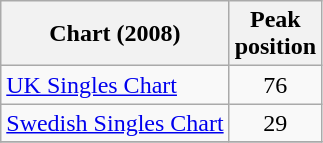<table class="wikitable">
<tr>
<th align="left">Chart (2008)</th>
<th align="left">Peak<br>position</th>
</tr>
<tr>
<td align="left"><a href='#'>UK Singles Chart</a></td>
<td align="center">76</td>
</tr>
<tr>
<td align="left"><a href='#'>Swedish Singles Chart</a></td>
<td align="center">29</td>
</tr>
<tr>
</tr>
</table>
